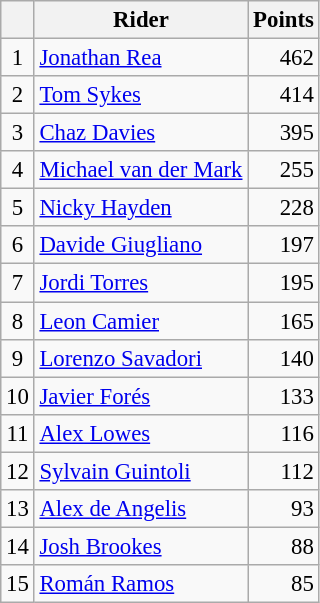<table class="wikitable" style="font-size: 95%;">
<tr>
<th></th>
<th>Rider</th>
<th>Points</th>
</tr>
<tr>
<td align=center>1</td>
<td> <a href='#'>Jonathan Rea</a></td>
<td align=right>462</td>
</tr>
<tr>
<td align=center>2</td>
<td> <a href='#'>Tom Sykes</a></td>
<td align=right>414</td>
</tr>
<tr>
<td align=center>3</td>
<td> <a href='#'>Chaz Davies</a></td>
<td align=right>395</td>
</tr>
<tr>
<td align=center>4</td>
<td> <a href='#'>Michael van der Mark</a></td>
<td align=right>255</td>
</tr>
<tr>
<td align=center>5</td>
<td> <a href='#'>Nicky Hayden</a></td>
<td align=right>228</td>
</tr>
<tr>
<td align=center>6</td>
<td> <a href='#'>Davide Giugliano</a></td>
<td align=right>197</td>
</tr>
<tr>
<td align=center>7</td>
<td> <a href='#'>Jordi Torres</a></td>
<td align=right>195</td>
</tr>
<tr>
<td align=center>8</td>
<td> <a href='#'>Leon Camier</a></td>
<td align=right>165</td>
</tr>
<tr>
<td align=center>9</td>
<td> <a href='#'>Lorenzo Savadori</a></td>
<td align=right>140</td>
</tr>
<tr>
<td align=center>10</td>
<td> <a href='#'>Javier Forés</a></td>
<td align=right>133</td>
</tr>
<tr>
<td align=center>11</td>
<td> <a href='#'>Alex Lowes</a></td>
<td align=right>116</td>
</tr>
<tr>
<td align=center>12</td>
<td> <a href='#'>Sylvain Guintoli</a></td>
<td align=right>112</td>
</tr>
<tr>
<td align=center>13</td>
<td> <a href='#'>Alex de Angelis</a></td>
<td align=right>93</td>
</tr>
<tr>
<td align=center>14</td>
<td> <a href='#'>Josh Brookes</a></td>
<td align=right>88</td>
</tr>
<tr>
<td align=center>15</td>
<td> <a href='#'>Román Ramos</a></td>
<td align=right>85</td>
</tr>
</table>
